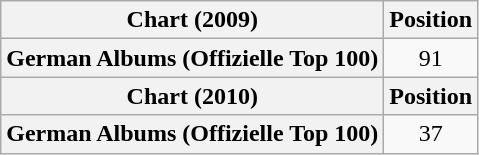<table class="wikitable plainrowheaders" style="text-align:center">
<tr>
<th scope="col">Chart (2009)</th>
<th scope="col">Position</th>
</tr>
<tr>
<th scope="row">German Albums (Offizielle Top 100)</th>
<td>91</td>
</tr>
<tr>
<th scope="col">Chart (2010)</th>
<th scope="col">Position</th>
</tr>
<tr>
<th scope="row">German Albums (Offizielle Top 100)</th>
<td>37</td>
</tr>
</table>
